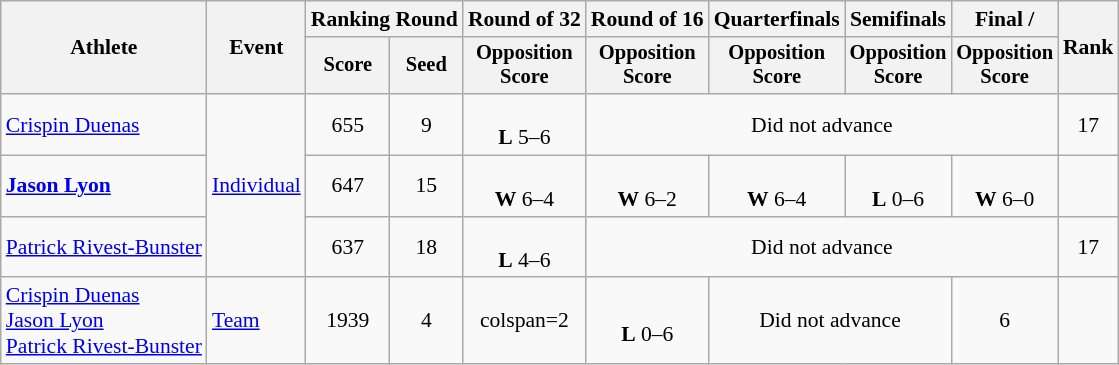<table class="wikitable" style="font-size:90%">
<tr>
<th rowspan=2>Athlete</th>
<th rowspan=2>Event</th>
<th colspan=2>Ranking Round</th>
<th>Round of 32</th>
<th>Round of 16</th>
<th>Quarterfinals</th>
<th>Semifinals</th>
<th>Final / </th>
<th rowspan=2>Rank</th>
</tr>
<tr style="font-size:95%">
<th>Score</th>
<th>Seed</th>
<th>Opposition<br>Score</th>
<th>Opposition<br>Score</th>
<th>Opposition<br>Score</th>
<th>Opposition<br>Score</th>
<th>Opposition<br>Score</th>
</tr>
<tr align=center>
<td align=left><a href='#'>Crispin Duenas</a></td>
<td align=left rowspan=3><a href='#'>Individual</a></td>
<td>655</td>
<td>9</td>
<td><br><strong>L</strong> 5–6</td>
<td colspan=4>Did not advance</td>
<td>17</td>
</tr>
<tr align=center>
<td align=left><strong><a href='#'>Jason Lyon</a></strong></td>
<td>647</td>
<td>15</td>
<td><br><strong>W</strong> 6–4</td>
<td><br><strong>W</strong> 6–2</td>
<td><br><strong>W</strong> 6–4</td>
<td><br><strong>L</strong> 0–6</td>
<td><br><strong>W</strong> 6–0</td>
<td></td>
</tr>
<tr align=center>
<td align=left><a href='#'>Patrick Rivest-Bunster</a></td>
<td>637</td>
<td>18</td>
<td><br><strong>L</strong> 4–6</td>
<td colspan=4>Did not advance</td>
<td>17</td>
</tr>
<tr align=center>
<td align=left><a href='#'>Crispin Duenas</a><br><a href='#'>Jason Lyon</a><br><a href='#'>Patrick Rivest-Bunster</a></td>
<td align=left><a href='#'>Team</a></td>
<td>1939</td>
<td>4</td>
<td>colspan=2 </td>
<td><br><strong>L</strong> 0–6</td>
<td colspan=2>Did not advance</td>
<td>6</td>
</tr>
</table>
